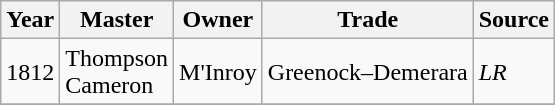<table class=" wikitable">
<tr>
<th>Year</th>
<th>Master</th>
<th>Owner</th>
<th>Trade</th>
<th>Source</th>
</tr>
<tr>
<td>1812</td>
<td>Thompson<br>Cameron</td>
<td>M'Inroy</td>
<td>Greenock–Demerara</td>
<td><em>LR</em></td>
</tr>
<tr>
</tr>
</table>
